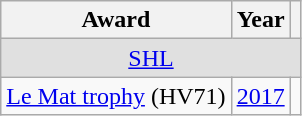<table class="wikitable">
<tr>
<th>Award</th>
<th>Year</th>
<th></th>
</tr>
<tr ALIGN="center" bgcolor="#e0e0e0">
<td colspan="3"><a href='#'>SHL</a></td>
</tr>
<tr>
<td><a href='#'>Le Mat trophy</a> (HV71)</td>
<td><a href='#'>2017</a></td>
<td></td>
</tr>
</table>
